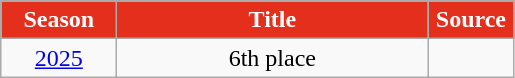<table class="wikitable">
<tr>
<th width=70px style="background:#E42F1C; color:white">Season</th>
<th width=200px style="background:#E42F1C; color:white">Title</th>
<th width=50px style="background:#E42F1C; color:white">Source</th>
</tr>
<tr align=center>
<td><a href='#'>2025</a></td>
<td>6th place</td>
<td></td>
</tr>
</table>
